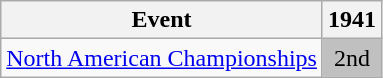<table class="wikitable">
<tr>
<th>Event</th>
<th>1941</th>
</tr>
<tr>
<td><a href='#'>North American Championships</a></td>
<td align="center" bgcolor="silver">2nd</td>
</tr>
</table>
